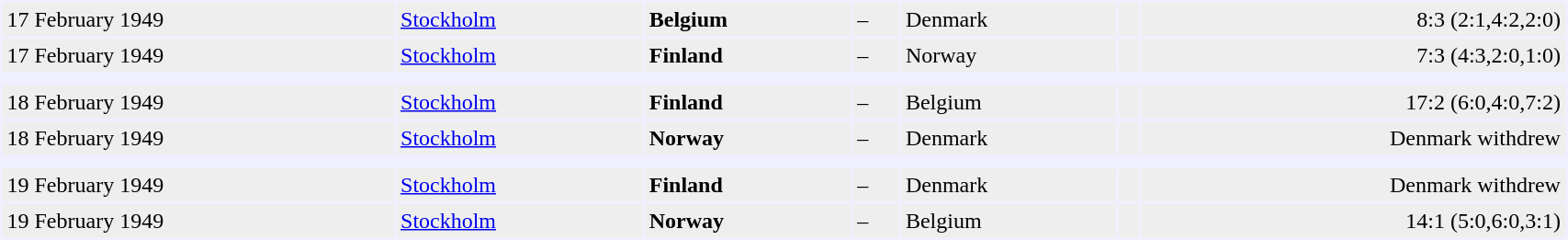<table cellspacing="2" border="0" cellpadding="3" bgcolor="#EFEFFF" width="90%">
<tr>
<td bgcolor="#EEEEEE">17 February 1949</td>
<td bgcolor="#EEEEEE"><a href='#'>Stockholm</a></td>
<td bgcolor="#EEEEEE"> <strong>Belgium</strong></td>
<td bgcolor="#EEEEEE">–</td>
<td bgcolor="#EEEEEE"> Denmark</td>
<td bgcolor="#EEEEEE"></td>
<td bgcolor="#EEEEEE" align="right">8:3 (2:1,4:2,2:0)</td>
</tr>
<tr>
<td bgcolor="#EEEEEE">17 February 1949</td>
<td bgcolor="#EEEEEE"><a href='#'>Stockholm</a></td>
<td bgcolor="#EEEEEE"> <strong>Finland</strong></td>
<td bgcolor="#EEEEEE">–</td>
<td bgcolor="#EEEEEE"> Norway</td>
<td bgcolor="#EEEEEE"></td>
<td bgcolor="#EEEEEE" align="right">7:3 (4:3,2:0,1:0)</td>
</tr>
<tr>
<td></td>
</tr>
<tr>
<td bgcolor="#EEEEEE">18 February 1949</td>
<td bgcolor="#EEEEEE"><a href='#'>Stockholm</a></td>
<td bgcolor="#EEEEEE"> <strong>Finland</strong></td>
<td bgcolor="#EEEEEE">–</td>
<td bgcolor="#EEEEEE"> Belgium</td>
<td bgcolor="#EEEEEE"></td>
<td bgcolor="#EEEEEE" align="right">17:2 (6:0,4:0,7:2)</td>
</tr>
<tr>
<td bgcolor="#EEEEEE">18 February 1949</td>
<td bgcolor="#EEEEEE"><a href='#'>Stockholm</a></td>
<td bgcolor="#EEEEEE"> <strong>Norway</strong></td>
<td bgcolor="#EEEEEE">–</td>
<td bgcolor="#EEEEEE"> Denmark</td>
<td bgcolor="#EEEEEE"></td>
<td bgcolor="#EEEEEE" align="right">Denmark withdrew</td>
</tr>
<tr>
<td></td>
</tr>
<tr>
<td bgcolor="#EEEEEE">19 February 1949</td>
<td bgcolor="#EEEEEE"><a href='#'>Stockholm</a></td>
<td bgcolor="#EEEEEE"> <strong>Finland</strong></td>
<td bgcolor="#EEEEEE">–</td>
<td bgcolor="#EEEEEE"> Denmark</td>
<td bgcolor="#EEEEEE"></td>
<td bgcolor="#EEEEEE" align="right">Denmark withdrew</td>
</tr>
<tr>
<td bgcolor="#EEEEEE">19 February 1949</td>
<td bgcolor="#EEEEEE"><a href='#'>Stockholm</a></td>
<td bgcolor="#EEEEEE"> <strong>Norway</strong></td>
<td bgcolor="#EEEEEE">–</td>
<td bgcolor="#EEEEEE"> Belgium</td>
<td bgcolor="#EEEEEE"></td>
<td bgcolor="#EEEEEE" align="right">14:1 (5:0,6:0,3:1)</td>
</tr>
</table>
